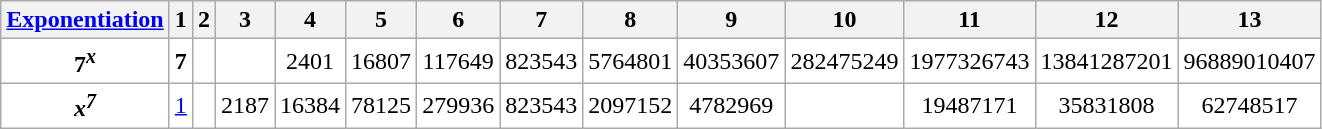<table class="wikitable" style="text-align: center; background: white">
<tr>
<th style="width:105px;"><a href='#'>Exponentiation</a></th>
<th>1</th>
<th>2</th>
<th>3</th>
<th>4</th>
<th>5</th>
<th>6</th>
<th>7</th>
<th>8</th>
<th>9</th>
<th>10</th>
<th>11</th>
<th>12</th>
<th>13</th>
</tr>
<tr>
<td><strong>7<sup><em>x</em></sup></strong></td>
<td><strong>7</strong></td>
<td></td>
<td></td>
<td>2401</td>
<td>16807</td>
<td>117649</td>
<td>823543</td>
<td>5764801</td>
<td>40353607</td>
<td>282475249</td>
<td>1977326743</td>
<td>13841287201</td>
<td>96889010407</td>
</tr>
<tr>
<td><strong><em>x<em><sup>7</sup><strong></td>
<td><a href='#'>1</a></td>
<td></td>
<td>2187</td>
<td>16384</td>
<td>78125</td>
<td>279936</td>
<td>823543</td>
<td>2097152</td>
<td>4782969</td>
<td></td>
<td>19487171</td>
<td>35831808</td>
<td>62748517</td>
</tr>
</table>
